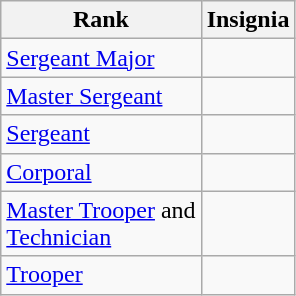<table class="wikitable">
<tr>
<th>Rank</th>
<th>Insignia</th>
</tr>
<tr>
<td><a href='#'>Sergeant Major</a></td>
<td></td>
</tr>
<tr>
<td><a href='#'>Master Sergeant</a></td>
<td></td>
</tr>
<tr>
<td><a href='#'>Sergeant</a></td>
<td></td>
</tr>
<tr>
<td><a href='#'>Corporal</a></td>
<td></td>
</tr>
<tr>
<td><a href='#'>Master Trooper</a> and <br> <a href='#'>Technician</a></td>
<td></td>
</tr>
<tr>
<td><a href='#'>Trooper</a></td>
<td></td>
</tr>
</table>
